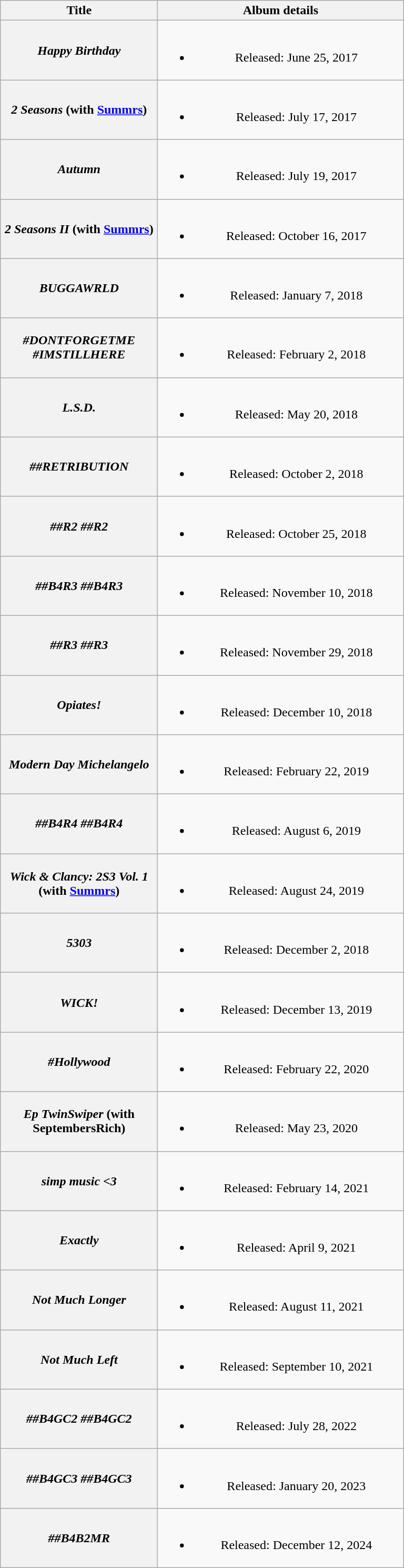<table class="wikitable plainrowheaders" style="text-align:center;">
<tr>
<th scope="col" style="width:12em;">Title</th>
<th scope="col" style="width:19em;">Album details</th>
</tr>
<tr>
<th scope="row"><em>Happy Birthday</em></th>
<td><br><ul><li>Released: June 25, 2017</li></ul></td>
</tr>
<tr>
<th scope="row"><em>2 Seasons</em> (with <a href='#'>Summrs</a>)</th>
<td><br><ul><li>Released: July 17, 2017</li></ul></td>
</tr>
<tr>
<th scope="row"><em>Autumn</em></th>
<td><br><ul><li>Released: July 19, 2017</li></ul></td>
</tr>
<tr>
<th scope="row"><em>2 Seasons II</em> (with <a href='#'>Summrs</a>)</th>
<td><br><ul><li>Released: October 16, 2017</li></ul></td>
</tr>
<tr>
<th scope="row"><em>BUGGAWRLD</em></th>
<td><br><ul><li>Released: January 7, 2018</li></ul></td>
</tr>
<tr>
<th scope="row"><em>#DONTFORGETME #IMSTILLHERE</em></th>
<td><br><ul><li>Released: February 2, 2018</li></ul></td>
</tr>
<tr>
<th scope="row"><em>L.S.D.</em></th>
<td><br><ul><li>Released: May 20, 2018</li></ul></td>
</tr>
<tr>
<th scope="row"><em>##RETRIBUTION</em></th>
<td><br><ul><li>Released: October 2, 2018</li></ul></td>
</tr>
<tr>
<th scope="row"><em>##R2 ##R2</em></th>
<td><br><ul><li>Released: October 25, 2018</li></ul></td>
</tr>
<tr>
<th scope="row"><em>##B4R3 ##B4R3</em></th>
<td><br><ul><li>Released: November 10, 2018</li></ul></td>
</tr>
<tr>
<th scope="row"><em>##R3 ##R3</em></th>
<td><br><ul><li>Released: November 29, 2018</li></ul></td>
</tr>
<tr>
<th scope="row"><em>Opiates!</em></th>
<td><br><ul><li>Released: December 10, 2018</li></ul></td>
</tr>
<tr>
<th scope="row"><em>Modern Day Michelangelo</em></th>
<td><br><ul><li>Released: February 22, 2019</li></ul></td>
</tr>
<tr>
<th scope="row"><em>##B4R4 ##B4R4</em></th>
<td><br><ul><li>Released: August 6, 2019</li></ul></td>
</tr>
<tr>
<th scope="row"><em>Wick & Clancy: 2S3 Vol. 1</em> (with <a href='#'>Summrs</a>)</th>
<td><br><ul><li>Released: August 24, 2019</li></ul></td>
</tr>
<tr>
<th scope="row"><em>5303</em></th>
<td><br><ul><li>Released: December 2, 2018</li></ul></td>
</tr>
<tr>
<th scope="row"><em>WICK!</em></th>
<td><br><ul><li>Released: December 13, 2019</li></ul></td>
</tr>
<tr>
<th scope="row"><em>#Hollywood</em></th>
<td><br><ul><li>Released: February 22, 2020</li></ul></td>
</tr>
<tr>
<th scope="row"><em>Ep TwinSwiper</em> (with SeptembersRich)</th>
<td><br><ul><li>Released: May 23, 2020</li></ul></td>
</tr>
<tr>
<th scope="row"><em>simp music <3</em></th>
<td><br><ul><li>Released: February 14, 2021</li></ul></td>
</tr>
<tr>
<th scope="row"><em>Exactly</em></th>
<td><br><ul><li>Released: April 9, 2021</li></ul></td>
</tr>
<tr>
<th scope="row"><em>Not Much Longer</em></th>
<td><br><ul><li>Released: August 11, 2021</li></ul></td>
</tr>
<tr>
<th scope="row"><em>Not Much Left</em></th>
<td><br><ul><li>Released: September 10, 2021</li></ul></td>
</tr>
<tr>
<th scope="row"><em>##B4GC2 ##B4GC2</em></th>
<td><br><ul><li>Released: July 28, 2022</li></ul></td>
</tr>
<tr>
<th scope="row"><em>##B4GC3 ##B4GC3</em></th>
<td><br><ul><li>Released: January 20, 2023</li></ul></td>
</tr>
<tr>
<th scope="row"><em>##B4B2MR</em></th>
<td><br><ul><li>Released: December 12, 2024</li></ul></td>
</tr>
</table>
